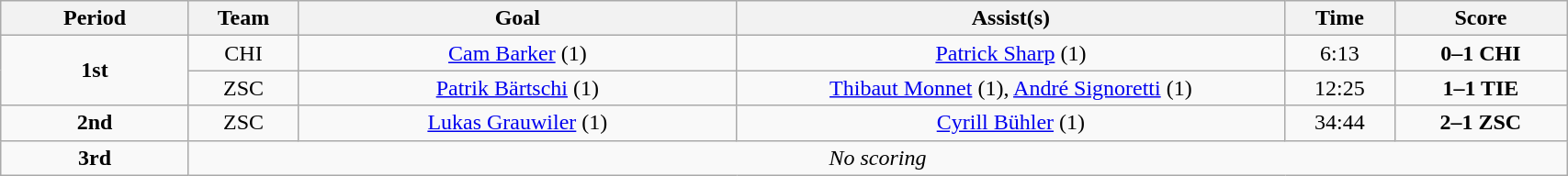<table width="90%" class="wikitable">
<tr>
<th width="12%">Period</th>
<th width="7%">Team</th>
<th width="28%">Goal</th>
<th width="35%">Assist(s)</th>
<th width="7%">Time</th>
<th width="11%">Score</th>
</tr>
<tr>
<td align=center rowspan="2"><strong>1st</strong></td>
<td align=center>CHI</td>
<td align=center><a href='#'>Cam Barker</a> (1)</td>
<td align=center><a href='#'>Patrick Sharp</a> (1)</td>
<td align=center>6:13</td>
<td align=center><strong>0–1 CHI</strong></td>
</tr>
<tr>
<td align=center>ZSC</td>
<td align=center><a href='#'>Patrik Bärtschi</a> (1)</td>
<td align=center><a href='#'>Thibaut Monnet</a> (1), <a href='#'>André Signoretti</a> (1)</td>
<td align=center>12:25</td>
<td align=center><strong>1–1 TIE</strong></td>
</tr>
<tr>
<td align=center rowspan="1"><strong>2nd</strong></td>
<td align=center>ZSC</td>
<td align=center><a href='#'>Lukas Grauwiler</a> (1)</td>
<td align=center><a href='#'>Cyrill Bühler</a> (1)</td>
<td align=center>34:44</td>
<td align=center><strong>2–1 ZSC</strong></td>
</tr>
<tr>
<td align=center><strong>3rd</strong></td>
<td colspan=5 align=center><em>No scoring</em></td>
</tr>
</table>
